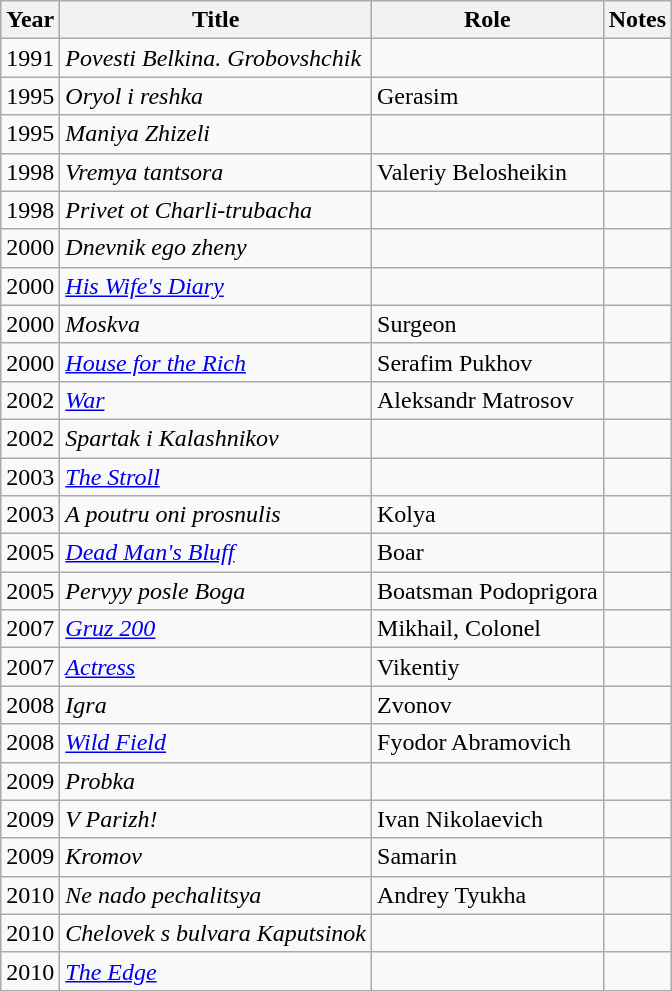<table class="wikitable">
<tr>
<th>Year</th>
<th>Title</th>
<th>Role</th>
<th>Notes</th>
</tr>
<tr>
<td>1991</td>
<td><em>Povesti Belkina. Grobovshchik</em></td>
<td></td>
<td></td>
</tr>
<tr>
<td>1995</td>
<td><em>Oryol i reshka</em></td>
<td>Gerasim</td>
<td></td>
</tr>
<tr>
<td>1995</td>
<td><em>Maniya Zhizeli</em></td>
<td></td>
<td></td>
</tr>
<tr>
<td>1998</td>
<td><em>Vremya tantsora</em></td>
<td>Valeriy Belosheikin</td>
<td></td>
</tr>
<tr>
<td>1998</td>
<td><em>Privet ot Charli-trubacha</em></td>
<td></td>
<td></td>
</tr>
<tr>
<td>2000</td>
<td><em>Dnevnik ego zheny</em></td>
<td></td>
<td></td>
</tr>
<tr>
<td>2000</td>
<td><em><a href='#'>His Wife's Diary</a></em></td>
<td></td>
<td></td>
</tr>
<tr>
<td>2000</td>
<td><em>Moskva</em></td>
<td>Surgeon</td>
<td></td>
</tr>
<tr>
<td>2000</td>
<td><em><a href='#'>House for the Rich</a></em></td>
<td>Serafim Pukhov</td>
<td></td>
</tr>
<tr>
<td>2002</td>
<td><em><a href='#'>War</a></em></td>
<td>Aleksandr Matrosov</td>
<td></td>
</tr>
<tr>
<td>2002</td>
<td><em>Spartak i Kalashnikov</em></td>
<td></td>
<td></td>
</tr>
<tr>
<td>2003</td>
<td><em><a href='#'>The Stroll</a></em></td>
<td></td>
<td></td>
</tr>
<tr>
<td>2003</td>
<td><em>A poutru oni prosnulis</em></td>
<td>Kolya</td>
<td></td>
</tr>
<tr>
<td>2005</td>
<td><em><a href='#'>Dead Man's Bluff</a></em></td>
<td>Boar</td>
<td></td>
</tr>
<tr>
<td>2005</td>
<td><em>Pervyy posle Boga</em></td>
<td>Boatsman Podoprigora</td>
<td></td>
</tr>
<tr>
<td>2007</td>
<td><em><a href='#'>Gruz 200</a></em></td>
<td>Mikhail, Colonel</td>
<td></td>
</tr>
<tr>
<td>2007</td>
<td><em><a href='#'>Actress</a></em></td>
<td>Vikentiy</td>
<td></td>
</tr>
<tr>
<td>2008</td>
<td><em>Igra</em></td>
<td>Zvonov</td>
<td></td>
</tr>
<tr>
<td>2008</td>
<td><em><a href='#'>Wild Field</a></em></td>
<td>Fyodor Abramovich</td>
<td></td>
</tr>
<tr>
<td>2009</td>
<td><em>Probka</em></td>
<td></td>
<td></td>
</tr>
<tr>
<td>2009</td>
<td><em>V Parizh!</em></td>
<td>Ivan Nikolaevich</td>
<td></td>
</tr>
<tr>
<td>2009</td>
<td><em>Kromov</em></td>
<td>Samarin</td>
<td></td>
</tr>
<tr>
<td>2010</td>
<td><em>Ne nado pechalitsya</em></td>
<td>Andrey Tyukha</td>
<td></td>
</tr>
<tr>
<td>2010</td>
<td><em>Chelovek s bulvara Kaputsinok</em></td>
<td></td>
<td></td>
</tr>
<tr>
<td>2010</td>
<td><em><a href='#'>The Edge</a></em></td>
<td></td>
<td></td>
</tr>
</table>
